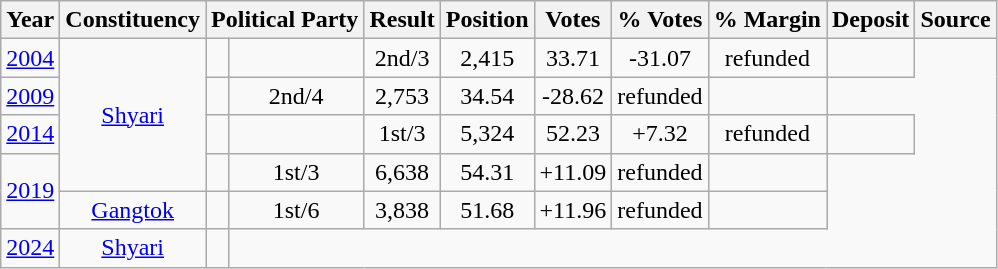<table class="wikitable sortable" style="text-align:center;">
<tr>
<th>Year</th>
<th>Constituency</th>
<th colspan=2>Political Party</th>
<th>Result</th>
<th>Position</th>
<th>Votes</th>
<th>% Votes</th>
<th>% Margin</th>
<th>Deposit</th>
<th>Source</th>
</tr>
<tr>
<td><a href='#'>2004</a></td>
<td rowspan=4><a href='#'>Shyari</a></td>
<td></td>
<td></td>
<td>2nd/3</td>
<td>2,415</td>
<td>33.71</td>
<td>-31.07</td>
<td>refunded</td>
<td></td>
</tr>
<tr>
<td><a href='#'>2009</a></td>
<td></td>
<td>2nd/4</td>
<td>2,753</td>
<td>34.54</td>
<td>-28.62</td>
<td>refunded</td>
<td></td>
</tr>
<tr>
<td><a href='#'>2014</a></td>
<td></td>
<td></td>
<td>1st/3</td>
<td>5,324</td>
<td>52.23</td>
<td>+7.32</td>
<td>refunded</td>
<td></td>
</tr>
<tr>
<td rowspan=2><a href='#'>2019</a></td>
<td></td>
<td>1st/3</td>
<td>6,638</td>
<td>54.31</td>
<td>+11.09</td>
<td>refunded</td>
<td></td>
</tr>
<tr>
<td><a href='#'>Gangtok</a></td>
<td></td>
<td>1st/6</td>
<td>3,838</td>
<td>51.68</td>
<td>+11.96</td>
<td>refunded</td>
<td></td>
</tr>
<tr>
<td><a href='#'>2024</a></td>
<td><a href='#'>Shyari</a></td>
<td></td>
</tr>
</table>
